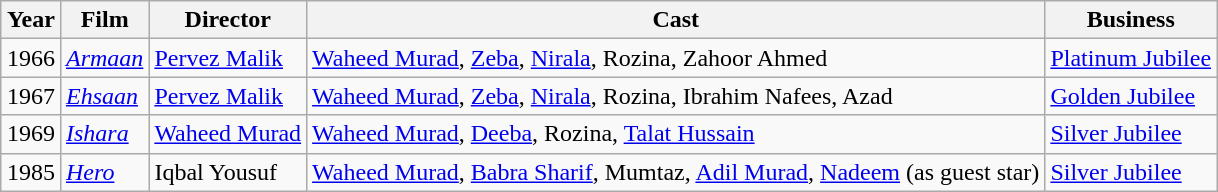<table class="wikitable sortable" style="margin-left:auto;margin-right:auto">
<tr>
<th>Year</th>
<th>Film</th>
<th>Director</th>
<th>Cast</th>
<th>Business</th>
</tr>
<tr>
<td>1966</td>
<td><em><a href='#'>Armaan</a></em></td>
<td><a href='#'>Pervez Malik</a></td>
<td><a href='#'>Waheed Murad</a>, <a href='#'>Zeba</a>, <a href='#'>Nirala</a>, Rozina, Zahoor Ahmed</td>
<td><a href='#'>Platinum Jubilee</a></td>
</tr>
<tr>
<td>1967</td>
<td><em><a href='#'>Ehsaan</a></em></td>
<td><a href='#'>Pervez Malik</a></td>
<td><a href='#'>Waheed Murad</a>, <a href='#'>Zeba</a>, <a href='#'>Nirala</a>, Rozina, Ibrahim Nafees, Azad</td>
<td><a href='#'>Golden Jubilee</a></td>
</tr>
<tr>
<td>1969</td>
<td><em><a href='#'>Ishara</a></em></td>
<td><a href='#'>Waheed Murad</a></td>
<td><a href='#'>Waheed Murad</a>, <a href='#'>Deeba</a>, Rozina, <a href='#'>Talat Hussain</a></td>
<td><a href='#'>Silver Jubilee</a></td>
</tr>
<tr>
<td>1985</td>
<td><em><a href='#'>Hero</a></em></td>
<td>Iqbal Yousuf</td>
<td><a href='#'>Waheed Murad</a>, <a href='#'>Babra Sharif</a>, Mumtaz, <a href='#'>Adil Murad</a>, <a href='#'>Nadeem</a> (as guest star)</td>
<td><a href='#'>Silver Jubilee</a></td>
</tr>
</table>
